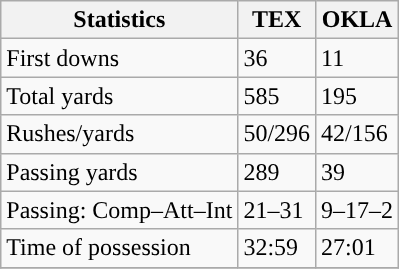<table class="wikitable" style="float: left;">
<tr>
<th>Statistics</th>
<th>TEX</th>
<th>OKLA</th>
</tr>
<tr>
<td>First downs</td>
<td>36</td>
<td>11</td>
</tr>
<tr>
<td>Total yards</td>
<td>585</td>
<td>195</td>
</tr>
<tr>
<td>Rushes/yards</td>
<td>50/296</td>
<td>42/156</td>
</tr>
<tr>
<td>Passing yards</td>
<td>289</td>
<td>39</td>
</tr>
<tr>
<td>Passing: Comp–Att–Int</td>
<td>21–31</td>
<td>9–17–2</td>
</tr>
<tr>
<td>Time of possession</td>
<td>32:59</td>
<td>27:01</td>
</tr>
<tr>
</tr>
</table>
